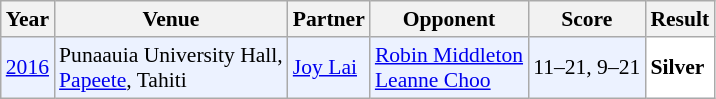<table class="sortable wikitable" style="font-size: 90%;">
<tr>
<th>Year</th>
<th>Venue</th>
<th>Partner</th>
<th>Opponent</th>
<th>Score</th>
<th>Result</th>
</tr>
<tr style="background:#ECF2FF">
<td align="center"><a href='#'>2016</a></td>
<td align="left">Punaauia University Hall,<br><a href='#'>Papeete</a>, Tahiti</td>
<td align="left"> <a href='#'>Joy Lai</a></td>
<td align="left"> <a href='#'>Robin Middleton</a><br> <a href='#'>Leanne Choo</a></td>
<td align="left">11–21, 9–21</td>
<td style="text-align:left; background:white"> <strong>Silver</strong></td>
</tr>
</table>
